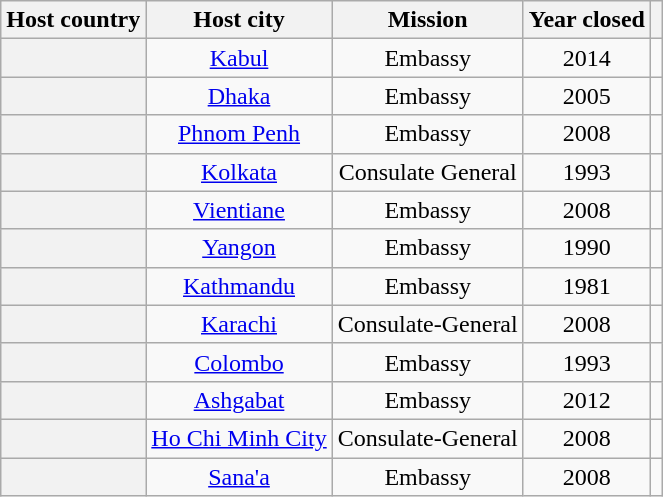<table class="wikitable plainrowheaders" style="text-align:center;">
<tr>
<th scope="col">Host country</th>
<th scope="col">Host city</th>
<th scope="col">Mission</th>
<th scope="col">Year closed</th>
<th scope="col"></th>
</tr>
<tr>
<th scope="row"></th>
<td><a href='#'>Kabul</a></td>
<td>Embassy</td>
<td>2014</td>
<td></td>
</tr>
<tr>
<th scope="row"></th>
<td><a href='#'>Dhaka</a></td>
<td>Embassy</td>
<td>2005</td>
<td></td>
</tr>
<tr>
<th scope="row"></th>
<td><a href='#'>Phnom Penh</a></td>
<td>Embassy</td>
<td>2008</td>
<td></td>
</tr>
<tr>
<th scope="row"></th>
<td><a href='#'>Kolkata</a></td>
<td>Consulate General</td>
<td>1993</td>
<td></td>
</tr>
<tr>
<th scope="row"></th>
<td><a href='#'>Vientiane</a></td>
<td>Embassy</td>
<td>2008</td>
<td></td>
</tr>
<tr>
<th scope="row"></th>
<td><a href='#'>Yangon</a></td>
<td>Embassy</td>
<td>1990</td>
<td></td>
</tr>
<tr>
<th scope="row"></th>
<td><a href='#'>Kathmandu</a></td>
<td>Embassy</td>
<td>1981</td>
<td></td>
</tr>
<tr>
<th scope="row"></th>
<td><a href='#'>Karachi</a></td>
<td>Consulate-General</td>
<td>2008</td>
<td></td>
</tr>
<tr>
<th scope="row"></th>
<td><a href='#'>Colombo</a></td>
<td>Embassy</td>
<td>1993</td>
<td></td>
</tr>
<tr>
<th scope="row"></th>
<td><a href='#'>Ashgabat</a></td>
<td>Embassy</td>
<td>2012</td>
<td></td>
</tr>
<tr>
<th scope="row"></th>
<td><a href='#'>Ho Chi Minh City</a></td>
<td>Consulate-General</td>
<td>2008</td>
<td></td>
</tr>
<tr>
<th scope="row"></th>
<td><a href='#'>Sana'a</a></td>
<td>Embassy</td>
<td>2008</td>
<td></td>
</tr>
</table>
